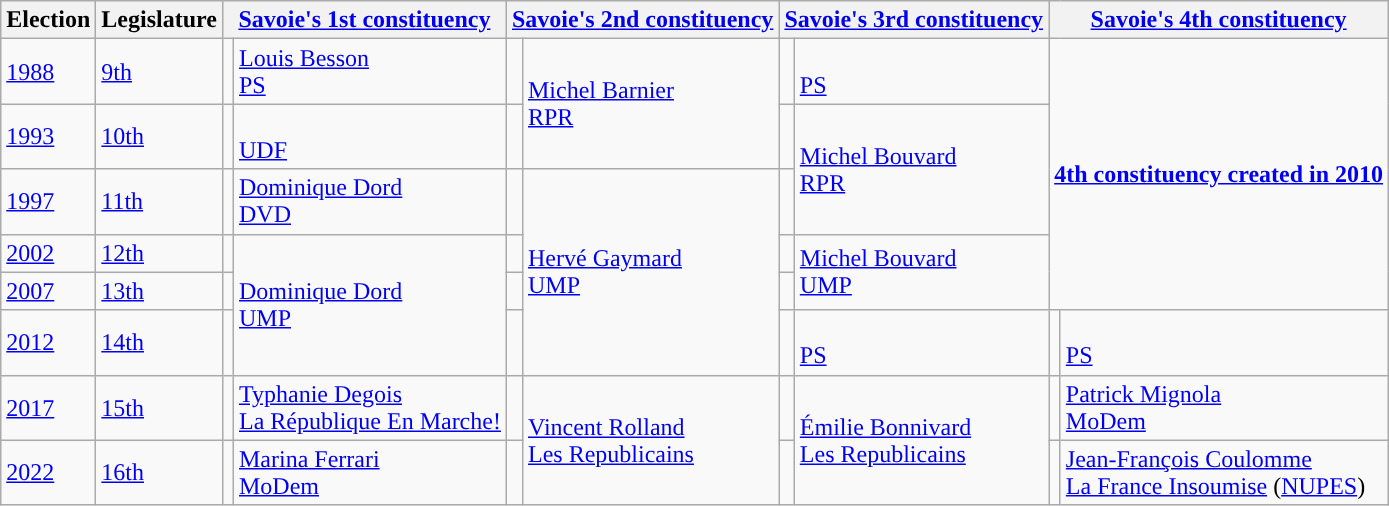<table class="wikitable">
<tr>
<th>Election</th>
<th>Legislature</th>
<th colspan="2"><a href='#'>Savoie's 1st constituency</a></th>
<th colspan="2"><a href='#'>Savoie's 2nd constituency</a></th>
<th colspan="2"><a href='#'>Savoie's 3rd constituency</a></th>
<th colspan="2"><a href='#'>Savoie's 4th constituency</a></th>
</tr>
<tr>
<td><a href='#'>1988</a></td>
<td><a href='#'>9th</a></td>
<td style="background-color: "></td>
<td><a href='#'>Louis Besson</a><br><a href='#'>PS</a></td>
<td style="background-color: "></td>
<td rowspan="2"><a href='#'>Michel Barnier</a><br><a href='#'>RPR</a></td>
<td style="background-color: "></td>
<td><br><a href='#'>PS</a></td>
<td colspan="2" rowspan="5"><a href='#'><strong>4th constituency created in 2010</strong></a></td>
</tr>
<tr>
<td><a href='#'>1993</a></td>
<td><a href='#'>10th</a></td>
<td style="background-color: "></td>
<td><br><a href='#'>UDF</a></td>
<td style="background-color: "></td>
<td style="background-color: "></td>
<td rowspan="2"><a href='#'>Michel Bouvard</a><br><a href='#'>RPR</a></td>
</tr>
<tr>
<td><a href='#'>1997</a></td>
<td><a href='#'>11th</a></td>
<td style="background-color: "></td>
<td><a href='#'>Dominique Dord</a><br><a href='#'>DVD</a></td>
<td style="background-color: "></td>
<td rowspan="4"><a href='#'>Hervé Gaymard</a><br><a href='#'>UMP</a></td>
<td style="background-color: "></td>
</tr>
<tr>
<td><a href='#'>2002</a></td>
<td><a href='#'>12th</a></td>
<td style="background-color: "></td>
<td rowspan="3"><a href='#'>Dominique Dord</a><br><a href='#'>UMP</a></td>
<td style="background-color: "></td>
<td style="background-color: "></td>
<td rowspan="2"><a href='#'>Michel Bouvard</a><br><a href='#'>UMP</a></td>
</tr>
<tr>
<td><a href='#'>2007</a></td>
<td><a href='#'>13th</a></td>
<td style="background-color: "></td>
<td style="background-color: "></td>
<td style="background-color: "></td>
</tr>
<tr>
<td><a href='#'>2012</a></td>
<td><a href='#'>14th</a></td>
<td style="background-color: "></td>
<td style="background-color: "></td>
<td style="background-color: "></td>
<td><br><a href='#'>PS</a></td>
<td style="background-color: "></td>
<td><br><a href='#'>PS</a></td>
</tr>
<tr>
<td><a href='#'>2017</a></td>
<td><a href='#'>15th</a></td>
<td style="background-color: "></td>
<td><a href='#'>Typhanie Degois</a><br><a href='#'>La République En Marche!</a></td>
<td style="background-color: "></td>
<td rowspan="2"><a href='#'>Vincent Rolland</a><br><a href='#'>Les Republicains</a></td>
<td style="background-color: "></td>
<td rowspan="2"><a href='#'>Émilie Bonnivard</a><br><a href='#'>Les Republicains</a></td>
<td style="background-color: "></td>
<td><a href='#'>Patrick Mignola</a><br><a href='#'>MoDem</a></td>
</tr>
<tr>
<td><a href='#'>2022</a></td>
<td><a href='#'>16th</a></td>
<td style="background-color: "></td>
<td><a href='#'>Marina Ferrari</a><br><a href='#'>MoDem</a></td>
<td style="background-color: "></td>
<td style="background-color: "></td>
<td style="background-color: "></td>
<td><a href='#'>Jean-François Coulomme</a><br><a href='#'>La France Insoumise</a> (<a href='#'>NUPES</a>)</td>
</tr>
</table>
